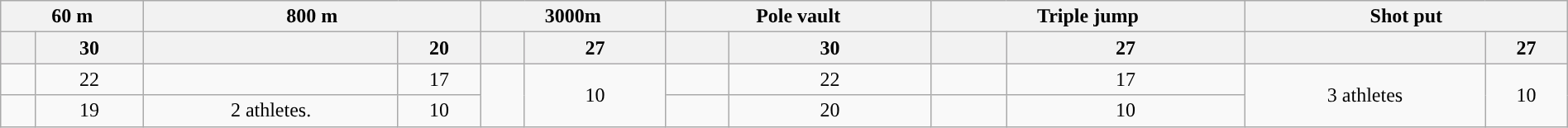<table class="wikitable" width=100%>
<tr>
<th colspan="2">60 m</th>
<th colspan="2">800 m</th>
<th colspan="2">3000m</th>
<th colspan="2">Pole vault</th>
<th colspan="2">Triple jump</th>
<th colspan="2">Shot put</th>
</tr>
<tr bgcolor=#ffddff align="left">
<th></th>
<th>30</th>
<th></th>
<th>20</th>
<th></th>
<th>27</th>
<th></th>
<th>30</th>
<th></th>
<th>27</th>
<th></th>
<th>27</th>
</tr>
<tr align="center">
<td></td>
<td>22</td>
<td></td>
<td>17</td>
<td rowspan=2><br></td>
<td rowspan=2>10</td>
<td></td>
<td>22</td>
<td></td>
<td>17</td>
<td rowspan=2>3 athletes</td>
<td rowspan=2>10</td>
</tr>
<tr align="center">
<td></td>
<td>19</td>
<td>2 athletes.</td>
<td>10</td>
<td></td>
<td>20</td>
<td></td>
<td>10</td>
</tr>
</table>
